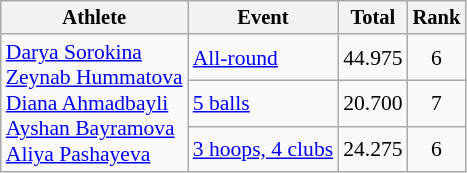<table class="wikitable" style="text-align:center; font-size:90%">
<tr style="font-size:95%">
<th>Athlete</th>
<th>Event</th>
<th>Total</th>
<th>Rank</th>
</tr>
<tr>
<td rowspan=3 align=left><a href='#'>Darya Sorokina</a><br><a href='#'>Zeynab Hummatova</a><br><a href='#'>Diana Ahmadbayli</a><br><a href='#'>Ayshan Bayramova</a><br><a href='#'>Aliya Pashayeva</a></td>
<td align=left><a href='#'>All-round</a></td>
<td>44.975</td>
<td>6</td>
</tr>
<tr>
<td align=left><a href='#'>5 balls</a></td>
<td>20.700</td>
<td>7</td>
</tr>
<tr>
<td align=left><a href='#'>3 hoops, 4 clubs</a></td>
<td>24.275</td>
<td>6</td>
</tr>
</table>
